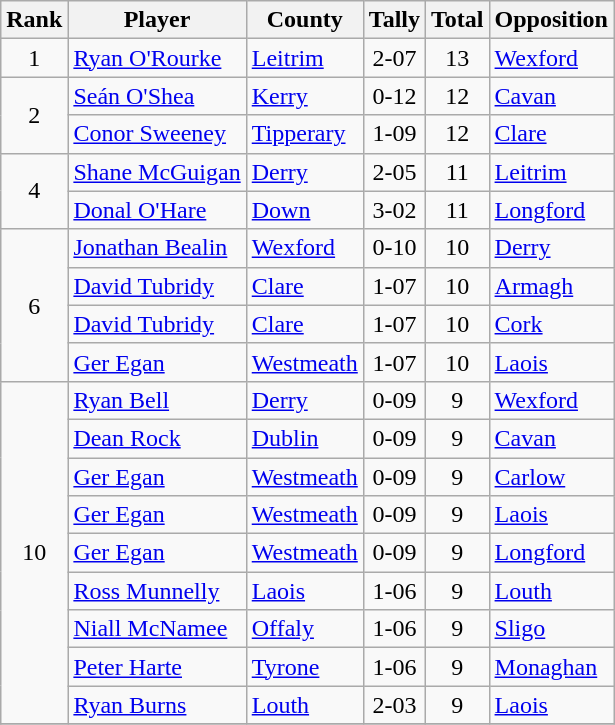<table class="wikitable sortable">
<tr>
<th>Rank</th>
<th>Player</th>
<th>County</th>
<th class="unsortable">Tally</th>
<th>Total</th>
<th>Opposition</th>
</tr>
<tr>
<td rowspan=1 align=center>1</td>
<td><a href='#'>Ryan O'Rourke</a></td>
<td> <a href='#'>Leitrim</a></td>
<td align=center>2-07</td>
<td align=center>13</td>
<td> <a href='#'>Wexford</a></td>
</tr>
<tr>
<td rowspan=2 align=center>2</td>
<td><a href='#'>Seán O'Shea</a></td>
<td> <a href='#'>Kerry</a></td>
<td align=center>0-12</td>
<td align=center>12</td>
<td> <a href='#'>Cavan</a></td>
</tr>
<tr>
<td><a href='#'>Conor Sweeney</a></td>
<td> <a href='#'>Tipperary</a></td>
<td align=center>1-09</td>
<td align=center>12</td>
<td> <a href='#'>Clare</a></td>
</tr>
<tr>
<td rowspan=2 align=center>4</td>
<td><a href='#'>Shane McGuigan</a></td>
<td> <a href='#'>Derry</a></td>
<td align=center>2-05</td>
<td align=center>11</td>
<td> <a href='#'>Leitrim</a></td>
</tr>
<tr>
<td><a href='#'>Donal O'Hare</a></td>
<td> <a href='#'>Down</a></td>
<td align=center>3-02</td>
<td align=center>11</td>
<td> <a href='#'>Longford</a></td>
</tr>
<tr>
<td rowspan=4 align=center>6</td>
<td><a href='#'>Jonathan Bealin</a></td>
<td> <a href='#'>Wexford</a></td>
<td align=center>0-10</td>
<td align=center>10</td>
<td> <a href='#'>Derry</a></td>
</tr>
<tr>
<td><a href='#'>David Tubridy</a></td>
<td> <a href='#'>Clare</a></td>
<td align=center>1-07</td>
<td align=center>10</td>
<td> <a href='#'>Armagh</a></td>
</tr>
<tr>
<td><a href='#'>David Tubridy</a></td>
<td> <a href='#'>Clare</a></td>
<td align=center>1-07</td>
<td align=center>10</td>
<td> <a href='#'>Cork</a></td>
</tr>
<tr>
<td><a href='#'>Ger Egan</a></td>
<td> <a href='#'>Westmeath</a></td>
<td align=center>1-07</td>
<td align=center>10</td>
<td> <a href='#'>Laois</a></td>
</tr>
<tr>
<td rowspan=9 align=center>10</td>
<td><a href='#'>Ryan Bell</a></td>
<td> <a href='#'>Derry</a></td>
<td align=center>0-09</td>
<td align=center>9</td>
<td> <a href='#'>Wexford</a></td>
</tr>
<tr>
<td><a href='#'>Dean Rock</a></td>
<td> <a href='#'>Dublin</a></td>
<td align=center>0-09</td>
<td align=center>9</td>
<td> <a href='#'>Cavan</a></td>
</tr>
<tr>
<td><a href='#'>Ger Egan</a></td>
<td> <a href='#'>Westmeath</a></td>
<td align=center>0-09</td>
<td align=center>9</td>
<td> <a href='#'>Carlow</a></td>
</tr>
<tr>
<td><a href='#'>Ger Egan</a></td>
<td> <a href='#'>Westmeath</a></td>
<td align=center>0-09</td>
<td align=center>9</td>
<td> <a href='#'>Laois</a></td>
</tr>
<tr>
<td><a href='#'>Ger Egan</a></td>
<td> <a href='#'>Westmeath</a></td>
<td align=center>0-09</td>
<td align=center>9</td>
<td> <a href='#'>Longford</a></td>
</tr>
<tr>
<td><a href='#'>Ross Munnelly</a></td>
<td> <a href='#'>Laois</a></td>
<td align=center>1-06</td>
<td align=center>9</td>
<td> <a href='#'>Louth</a></td>
</tr>
<tr>
<td><a href='#'>Niall McNamee</a></td>
<td> <a href='#'>Offaly</a></td>
<td align=center>1-06</td>
<td align=center>9</td>
<td> <a href='#'>Sligo</a></td>
</tr>
<tr>
<td><a href='#'>Peter Harte</a></td>
<td> <a href='#'>Tyrone</a></td>
<td align=center>1-06</td>
<td align=center>9</td>
<td> <a href='#'>Monaghan</a></td>
</tr>
<tr>
<td><a href='#'>Ryan Burns</a></td>
<td> <a href='#'>Louth</a></td>
<td align=center>2-03</td>
<td align=center>9</td>
<td> <a href='#'>Laois</a></td>
</tr>
<tr>
</tr>
</table>
